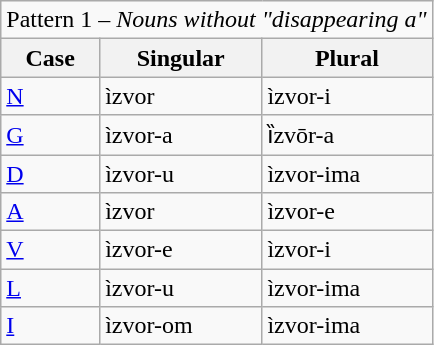<table class="wikitable">
<tr>
<td colspan="5">Pattern 1 – <em>Nouns without "disappearing a"</em></td>
</tr>
<tr>
<th>Case</th>
<th>Singular</th>
<th>Plural</th>
</tr>
<tr>
<td><a href='#'>N</a></td>
<td>ìzvor</td>
<td>ìzvor-i</td>
</tr>
<tr>
<td><a href='#'>G</a></td>
<td>ìzvor-a</td>
<td>ȉzvōr-a</td>
</tr>
<tr>
<td><a href='#'>D</a></td>
<td>ìzvor-u</td>
<td>ìzvor-ima</td>
</tr>
<tr>
<td><a href='#'>A</a></td>
<td>ìzvor</td>
<td>ìzvor-e</td>
</tr>
<tr>
<td><a href='#'>V</a></td>
<td>ìzvor-e</td>
<td>ìzvor-i</td>
</tr>
<tr>
<td><a href='#'>L</a></td>
<td>ìzvor-u</td>
<td>ìzvor-ima</td>
</tr>
<tr>
<td><a href='#'>I</a></td>
<td>ìzvor-om</td>
<td>ìzvor-ima</td>
</tr>
</table>
